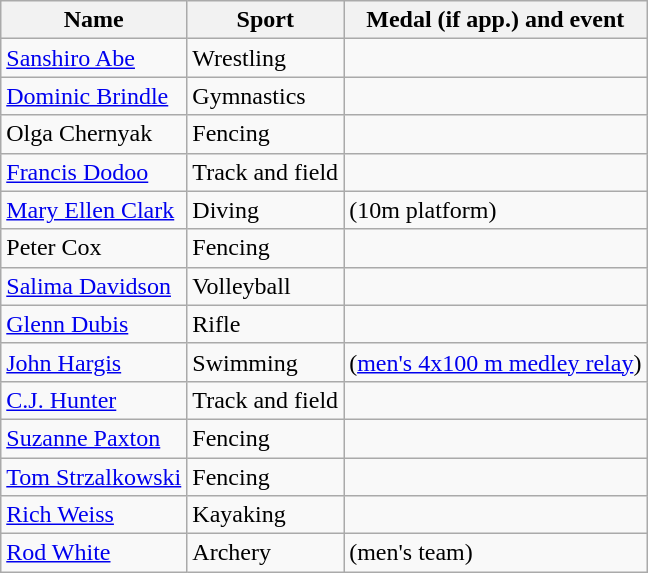<table class="wikitable">
<tr>
<th>Name</th>
<th>Sport</th>
<th>Medal (if app.) and event</th>
</tr>
<tr>
<td> <a href='#'>Sanshiro Abe</a></td>
<td>Wrestling</td>
<td></td>
</tr>
<tr>
<td> <a href='#'>Dominic Brindle</a></td>
<td>Gymnastics</td>
<td></td>
</tr>
<tr>
<td> Olga Chernyak</td>
<td>Fencing</td>
<td></td>
</tr>
<tr>
<td> <a href='#'>Francis Dodoo</a></td>
<td>Track and field</td>
<td></td>
</tr>
<tr>
<td> <a href='#'>Mary Ellen Clark</a></td>
<td>Diving</td>
<td> (10m platform)</td>
</tr>
<tr>
<td> Peter Cox</td>
<td>Fencing</td>
<td></td>
</tr>
<tr>
<td> <a href='#'>Salima Davidson</a></td>
<td>Volleyball</td>
<td></td>
</tr>
<tr>
<td> <a href='#'>Glenn Dubis</a></td>
<td>Rifle</td>
<td></td>
</tr>
<tr>
<td> <a href='#'>John Hargis</a></td>
<td>Swimming</td>
<td> (<a href='#'>men's 4x100 m medley relay</a>)</td>
</tr>
<tr>
<td> <a href='#'>C.J. Hunter</a></td>
<td>Track and field</td>
<td></td>
</tr>
<tr>
<td> <a href='#'>Suzanne Paxton</a></td>
<td>Fencing</td>
<td></td>
</tr>
<tr>
<td> <a href='#'>Tom Strzalkowski</a></td>
<td>Fencing</td>
<td></td>
</tr>
<tr>
<td> <a href='#'>Rich Weiss</a></td>
<td>Kayaking</td>
<td></td>
</tr>
<tr>
<td> <a href='#'>Rod White</a></td>
<td>Archery</td>
<td> (men's team)</td>
</tr>
</table>
